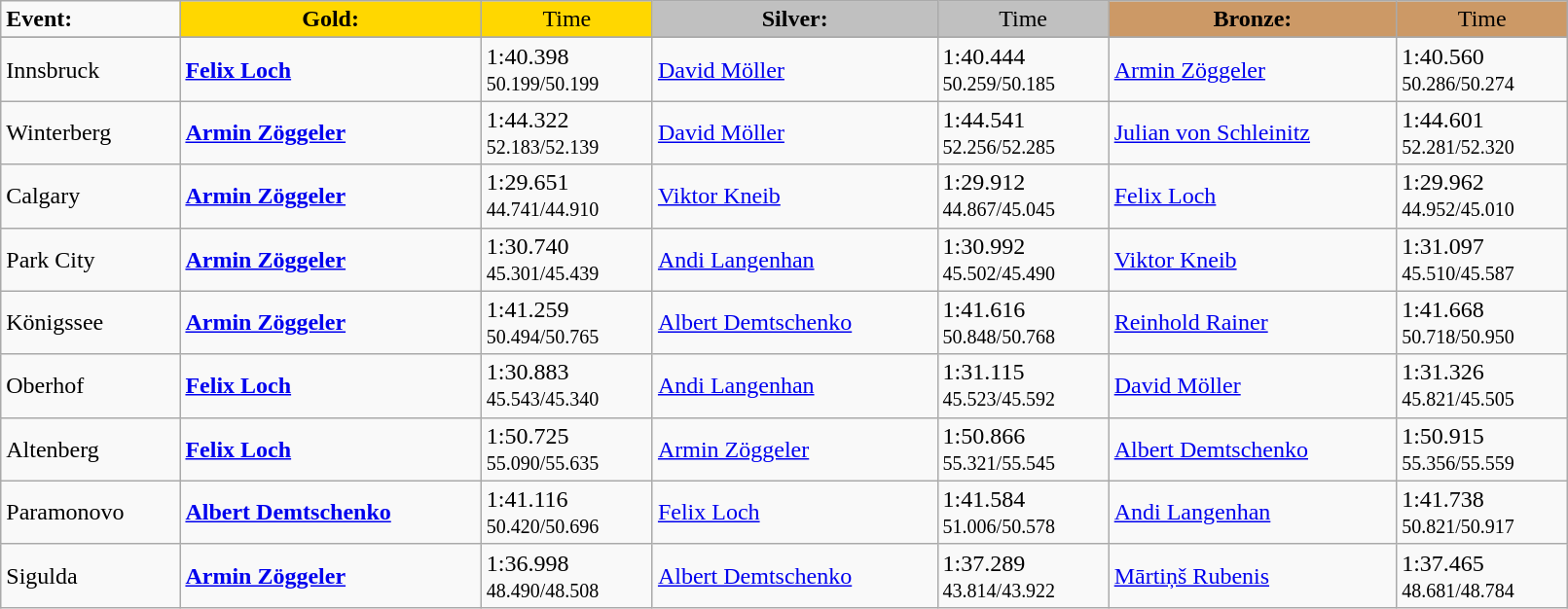<table class="wikitable" width=85%>
<tr>
<td><strong>Event:</strong></td>
<td style="text-align:center;background-color:gold;"><strong>Gold:</strong></td>
<td style="text-align:center;background-color:gold;">Time</td>
<td style="text-align:center;background-color:silver;"><strong>Silver:</strong></td>
<td style="text-align:center;background-color:silver;">Time</td>
<td style="text-align:center;background-color:#CC9966;"><strong>Bronze:</strong></td>
<td style="text-align:center;background-color:#CC9966;">Time</td>
</tr>
<tr bgcolor="#cccccc">
</tr>
<tr>
<td>Innsbruck</td>
<td><strong><a href='#'>Felix Loch</a></strong><br><small></small></td>
<td>1:40.398  <br><small>50.199/50.199</small></td>
<td><a href='#'>David Möller</a><br><small></small></td>
<td>1:40.444  <br><small>50.259/50.185</small></td>
<td><a href='#'>Armin Zöggeler</a><br><small></small></td>
<td>1:40.560 <br><small>50.286/50.274</small></td>
</tr>
<tr>
<td>Winterberg</td>
<td><strong><a href='#'>Armin Zöggeler</a></strong><br><small></small></td>
<td>1:44.322 <br><small>52.183/52.139</small></td>
<td><a href='#'>David Möller</a><br><small></small></td>
<td>1:44.541  <br><small>52.256/52.285</small></td>
<td><a href='#'>Julian von Schleinitz</a><br><small></small></td>
<td>1:44.601  <br><small>52.281/52.320</small></td>
</tr>
<tr>
<td>Calgary</td>
<td><strong><a href='#'>Armin Zöggeler</a></strong><br><small></small></td>
<td>1:29.651 <br><small>44.741/44.910</small></td>
<td><a href='#'>Viktor Kneib</a><br><small></small></td>
<td>1:29.912  <br><small>44.867/45.045</small></td>
<td><a href='#'>Felix Loch</a><br><small></small></td>
<td>1:29.962 <br><small>44.952/45.010</small></td>
</tr>
<tr>
<td>Park City</td>
<td><strong><a href='#'>Armin Zöggeler</a></strong><br><small></small></td>
<td>1:30.740 <br><small>45.301/45.439</small></td>
<td><a href='#'>Andi Langenhan</a><br><small></small></td>
<td>1:30.992 <br><small>45.502/45.490</small></td>
<td><a href='#'>Viktor Kneib</a><br><small></small></td>
<td>1:31.097 <br><small>45.510/45.587</small></td>
</tr>
<tr>
<td>Königssee</td>
<td><strong><a href='#'>Armin Zöggeler</a></strong><br><small></small></td>
<td>1:41.259 <br><small>50.494/50.765</small></td>
<td><a href='#'>Albert Demtschenko</a><br><small></small></td>
<td>1:41.616  <br><small>50.848/50.768</small></td>
<td><a href='#'>Reinhold Rainer</a><br><small></small></td>
<td>1:41.668  <br><small>50.718/50.950</small></td>
</tr>
<tr>
<td>Oberhof</td>
<td><strong><a href='#'>Felix Loch</a></strong><br><small></small></td>
<td>1:30.883  <br><small>45.543/45.340</small></td>
<td><a href='#'>Andi Langenhan</a><br><small></small></td>
<td>1:31.115 <br><small>45.523/45.592</small></td>
<td><a href='#'>David Möller</a><br><small></small></td>
<td>1:31.326 <br><small>45.821/45.505</small></td>
</tr>
<tr>
<td>Altenberg</td>
<td><strong><a href='#'>Felix Loch</a></strong><br><small></small></td>
<td>1:50.725  <br><small>55.090/55.635</small></td>
<td><a href='#'>Armin Zöggeler</a><br><small></small></td>
<td>1:50.866 <br><small>55.321/55.545 </small></td>
<td><a href='#'>Albert Demtschenko</a><br><small></small></td>
<td>1:50.915  <br><small>55.356/55.559</small></td>
</tr>
<tr>
<td>Paramonovo</td>
<td><strong><a href='#'>Albert Demtschenko</a></strong><br><small></small></td>
<td>1:41.116  <br><small>50.420/50.696</small></td>
<td><a href='#'>Felix Loch</a><br><small></small></td>
<td>1:41.584 <br><small>51.006/50.578</small></td>
<td><a href='#'>Andi Langenhan</a><br><small></small></td>
<td>1:41.738 <br><small>50.821/50.917</small></td>
</tr>
<tr>
<td>Sigulda</td>
<td><strong><a href='#'>Armin Zöggeler</a></strong><br><small></small></td>
<td>1:36.998 <br><small>48.490/48.508</small></td>
<td><a href='#'>Albert Demtschenko</a><br><small></small></td>
<td>1:37.289 <br><small>43.814/43.922</small></td>
<td><a href='#'>Mārtiņš Rubenis</a><br><small></small></td>
<td>1:37.465<br><small>48.681/48.784</small></td>
</tr>
</table>
